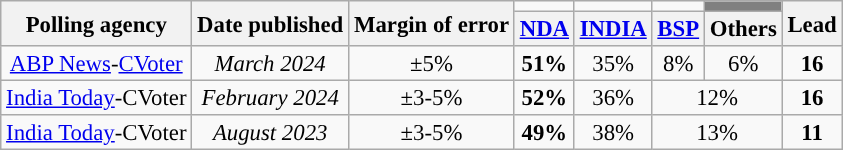<table class="wikitable sortable" style="text-align:center;font-size:95%;line-height:16px">
<tr>
<th rowspan="2">Polling agency</th>
<th rowspan="2">Date published</th>
<th rowspan="2">Margin of error</th>
<td></td>
<td></td>
<td></td>
<td bgcolor="grey"></td>
<th rowspan="2">Lead</th>
</tr>
<tr>
<th><a href='#'>NDA</a></th>
<th><a href='#'>INDIA</a></th>
<th><a href='#'>BSP</a></th>
<th>Others</th>
</tr>
<tr>
<td><a href='#'>ABP News</a>-<a href='#'>CVoter</a></td>
<td><em>March 2024</em></td>
<td>±5%</td>
<td bgcolor=><strong>51%</strong></td>
<td>35%</td>
<td>8%</td>
<td>6%</td>
<td bgcolor=><strong>16</strong></td>
</tr>
<tr>
<td><a href='#'>India Today</a>-CVoter</td>
<td><em>February 2024</em></td>
<td>±3-5%</td>
<td><strong>52%</strong></td>
<td>36%</td>
<td colspan="2">12%</td>
<td><strong>16</strong></td>
</tr>
<tr>
<td><a href='#'>India Today</a>-CVoter</td>
<td><em>August 2023</em></td>
<td>±3-5%</td>
<td><strong>49%</strong></td>
<td>38%</td>
<td colspan="2">13%</td>
<td><strong>11</strong></td>
</tr>
</table>
